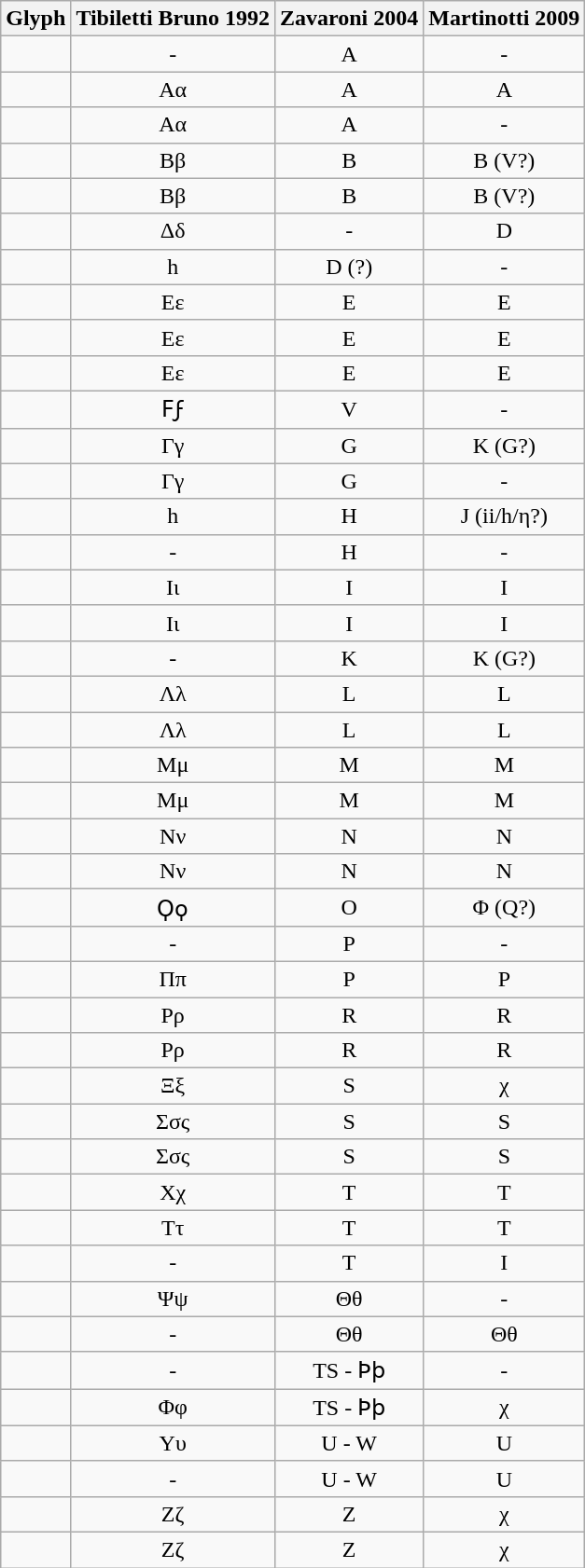<table class="wikitable" style="text-align:center">
<tr>
<th>Glyph</th>
<th>Tibiletti Bruno 1992</th>
<th>Zavaroni 2004</th>
<th>Martinotti 2009</th>
</tr>
<tr>
<td></td>
<td>-</td>
<td>A</td>
<td>-</td>
</tr>
<tr>
<td></td>
<td>Αα</td>
<td>A</td>
<td>A</td>
</tr>
<tr>
<td></td>
<td>Αα</td>
<td>A</td>
<td>-</td>
</tr>
<tr>
<td></td>
<td>Ββ</td>
<td>B</td>
<td>B (V?)</td>
</tr>
<tr>
<td></td>
<td>Ββ</td>
<td>B</td>
<td>B (V?)</td>
</tr>
<tr>
<td></td>
<td>Δδ</td>
<td>-</td>
<td>D</td>
</tr>
<tr>
<td></td>
<td>h</td>
<td>D (?)</td>
<td>-</td>
</tr>
<tr>
<td></td>
<td>Εε</td>
<td>E</td>
<td>E</td>
</tr>
<tr>
<td></td>
<td>Εε</td>
<td>E</td>
<td>E</td>
</tr>
<tr>
<td></td>
<td>Εε</td>
<td>E</td>
<td>E</td>
</tr>
<tr>
<td></td>
<td>Ϝϝ</td>
<td>V</td>
<td>-</td>
</tr>
<tr>
<td></td>
<td>Γγ</td>
<td>G</td>
<td>K (G?)</td>
</tr>
<tr>
<td></td>
<td>Γγ</td>
<td>G</td>
<td>-</td>
</tr>
<tr>
<td></td>
<td>h</td>
<td>H</td>
<td>J (ii/h/η?)</td>
</tr>
<tr>
<td></td>
<td>-</td>
<td>H</td>
<td>-</td>
</tr>
<tr>
<td></td>
<td>Ιι</td>
<td>I</td>
<td>I</td>
</tr>
<tr>
<td></td>
<td>Ιι</td>
<td>I</td>
<td>I</td>
</tr>
<tr>
<td></td>
<td>-</td>
<td>K</td>
<td>K (G?)</td>
</tr>
<tr>
<td></td>
<td>Λλ</td>
<td>L</td>
<td>L</td>
</tr>
<tr>
<td></td>
<td>Λλ</td>
<td>L</td>
<td>L</td>
</tr>
<tr>
<td></td>
<td>Μμ</td>
<td>M</td>
<td>M</td>
</tr>
<tr>
<td></td>
<td>Μμ</td>
<td>M</td>
<td>M</td>
</tr>
<tr>
<td></td>
<td>Νν</td>
<td>N</td>
<td>N</td>
</tr>
<tr>
<td></td>
<td>Νν</td>
<td>N</td>
<td>N</td>
</tr>
<tr>
<td></td>
<td>Ϙϙ</td>
<td>O</td>
<td>Φ (Q?)</td>
</tr>
<tr>
<td></td>
<td>-</td>
<td>P</td>
<td>-</td>
</tr>
<tr>
<td></td>
<td>Ππ</td>
<td>P</td>
<td>P</td>
</tr>
<tr>
<td></td>
<td>Ρρ</td>
<td>R</td>
<td>R</td>
</tr>
<tr>
<td></td>
<td>Ρρ</td>
<td>R</td>
<td>R</td>
</tr>
<tr>
<td></td>
<td>Ξξ</td>
<td>S</td>
<td>χ</td>
</tr>
<tr>
<td></td>
<td>Σσς</td>
<td>S</td>
<td>S</td>
</tr>
<tr>
<td></td>
<td>Σσς</td>
<td>S</td>
<td>S</td>
</tr>
<tr>
<td></td>
<td>Χχ</td>
<td>T</td>
<td>T</td>
</tr>
<tr>
<td></td>
<td>Ττ</td>
<td>T</td>
<td>T</td>
</tr>
<tr>
<td></td>
<td>-</td>
<td>T</td>
<td>I</td>
</tr>
<tr>
<td></td>
<td>Ψψ</td>
<td>Θθ</td>
<td>-</td>
</tr>
<tr>
<td></td>
<td>-</td>
<td>Θθ</td>
<td>Θθ</td>
</tr>
<tr>
<td></td>
<td>-</td>
<td>TS - Ϸϸ</td>
<td>-</td>
</tr>
<tr>
<td></td>
<td>Φφ</td>
<td>TS - Ϸϸ</td>
<td>χ</td>
</tr>
<tr>
<td></td>
<td>Υυ</td>
<td>U - W</td>
<td>U</td>
</tr>
<tr>
<td></td>
<td>-</td>
<td>U - W</td>
<td>U</td>
</tr>
<tr>
<td></td>
<td>Ζζ</td>
<td>Z</td>
<td>χ</td>
</tr>
<tr>
<td></td>
<td>Ζζ</td>
<td>Z</td>
<td>χ</td>
</tr>
</table>
